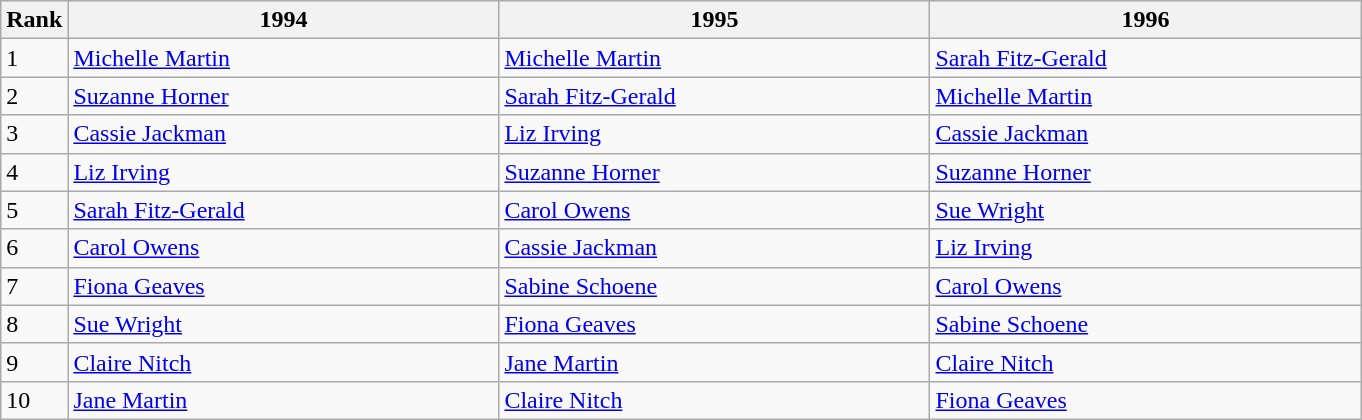<table class=wikitable>
<tr>
<th>Rank</th>
<th colspan=1 width="280">1994</th>
<th colspan=1 width="280">1995</th>
<th colspan=1 width="280">1996</th>
</tr>
<tr>
<td>1</td>
<td> <a href='#'>Michelle Martin</a></td>
<td> <a href='#'>Michelle Martin</a></td>
<td> <a href='#'>Sarah Fitz-Gerald</a></td>
</tr>
<tr>
<td>2</td>
<td> <a href='#'>Suzanne Horner</a></td>
<td> <a href='#'>Sarah Fitz-Gerald</a></td>
<td> <a href='#'>Michelle Martin</a></td>
</tr>
<tr>
<td>3</td>
<td> <a href='#'>Cassie Jackman</a></td>
<td> <a href='#'>Liz Irving</a></td>
<td> <a href='#'>Cassie Jackman</a></td>
</tr>
<tr>
<td>4</td>
<td> <a href='#'>Liz Irving</a></td>
<td> <a href='#'>Suzanne Horner</a></td>
<td> <a href='#'>Suzanne Horner</a></td>
</tr>
<tr>
<td>5</td>
<td> <a href='#'>Sarah Fitz-Gerald</a></td>
<td> <a href='#'>Carol Owens</a></td>
<td> <a href='#'>Sue Wright</a></td>
</tr>
<tr>
<td>6</td>
<td> <a href='#'>Carol Owens</a></td>
<td> <a href='#'>Cassie Jackman</a></td>
<td> <a href='#'>Liz Irving</a></td>
</tr>
<tr>
<td>7</td>
<td> <a href='#'>Fiona Geaves</a></td>
<td> <a href='#'>Sabine Schoene</a></td>
<td> <a href='#'>Carol Owens</a></td>
</tr>
<tr>
<td>8</td>
<td> <a href='#'>Sue Wright</a></td>
<td> <a href='#'>Fiona Geaves</a></td>
<td> <a href='#'>Sabine Schoene</a></td>
</tr>
<tr>
<td>9</td>
<td> <a href='#'>Claire Nitch</a></td>
<td> <a href='#'>Jane Martin</a></td>
<td> <a href='#'>Claire Nitch</a></td>
</tr>
<tr>
<td>10</td>
<td> <a href='#'>Jane Martin</a></td>
<td> <a href='#'>Claire Nitch</a></td>
<td> <a href='#'>Fiona Geaves</a></td>
</tr>
</table>
